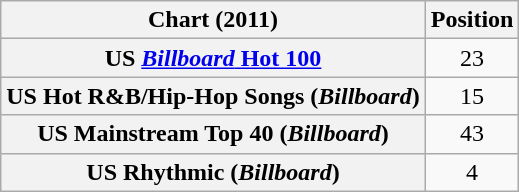<table class="wikitable plainrowheaders sortable" style="text-align:center">
<tr>
<th scope="col">Chart (2011)</th>
<th scope="col">Position</th>
</tr>
<tr>
<th scope="row">US <a href='#'><em>Billboard</em> Hot 100</a></th>
<td style="text-align:center;">23</td>
</tr>
<tr>
<th scope="row">US Hot R&B/Hip-Hop Songs (<em>Billboard</em>)</th>
<td style="text-align:center;">15</td>
</tr>
<tr>
<th scope="row">US Mainstream Top 40 (<em>Billboard</em>)</th>
<td style="text-align:center;">43</td>
</tr>
<tr>
<th scope="row">US Rhythmic (<em>Billboard</em>)</th>
<td style="text-align:center;">4</td>
</tr>
</table>
